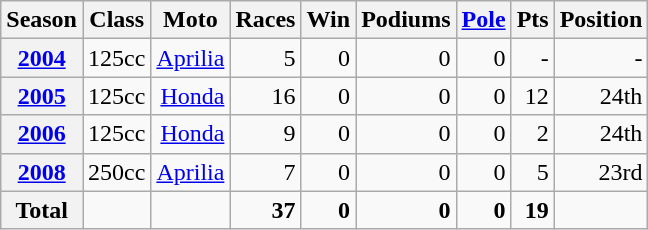<table class="wikitable">
<tr>
<th>Season</th>
<th>Class</th>
<th>Moto</th>
<th>Races</th>
<th>Win</th>
<th>Podiums</th>
<th><a href='#'>Pole</a></th>
<th>Pts</th>
<th>Position</th>
</tr>
<tr align="right">
<th><a href='#'>2004</a></th>
<td>125cc</td>
<td><a href='#'>Aprilia</a></td>
<td>5</td>
<td>0</td>
<td>0</td>
<td>0</td>
<td>-</td>
<td>-</td>
</tr>
<tr align="right">
<th><a href='#'>2005</a></th>
<td>125cc</td>
<td><a href='#'>Honda</a></td>
<td>16</td>
<td>0</td>
<td>0</td>
<td>0</td>
<td>12</td>
<td>24th</td>
</tr>
<tr align="right">
<th><a href='#'>2006</a></th>
<td>125cc</td>
<td><a href='#'>Honda</a></td>
<td>9</td>
<td>0</td>
<td>0</td>
<td>0</td>
<td>2</td>
<td>24th</td>
</tr>
<tr align="right">
<th><a href='#'>2008</a></th>
<td>250cc</td>
<td><a href='#'>Aprilia</a></td>
<td>7</td>
<td>0</td>
<td>0</td>
<td>0</td>
<td>5</td>
<td>23rd</td>
</tr>
<tr align="right">
<th>Total</th>
<td></td>
<td></td>
<td><strong>37</strong></td>
<td><strong>0</strong></td>
<td><strong>0</strong></td>
<td><strong>0</strong></td>
<td><strong>19</strong></td>
<td></td>
</tr>
</table>
